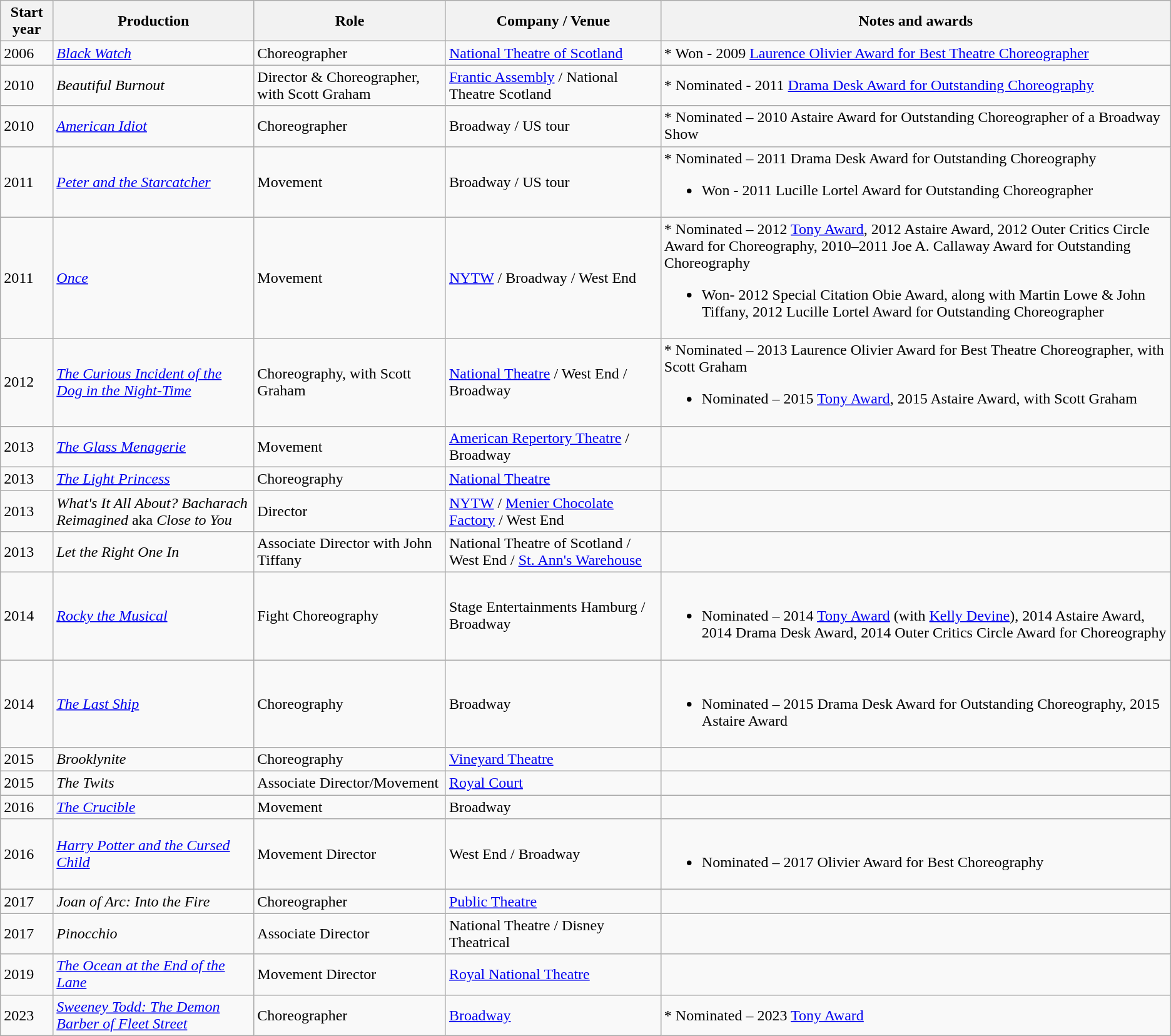<table class="wikitable sortable">
<tr>
<th>Start year</th>
<th>Production</th>
<th>Role</th>
<th>Company / Venue</th>
<th class="unsortable">Notes and awards</th>
</tr>
<tr>
<td>2006</td>
<td><em><a href='#'>Black Watch</a></em></td>
<td>Choreographer</td>
<td><a href='#'>National Theatre of Scotland</a></td>
<td>* Won - 2009 <a href='#'>Laurence Olivier Award for Best Theatre Choreographer</a></td>
</tr>
<tr>
<td>2010</td>
<td><em>Beautiful Burnout</em></td>
<td>Director & Choreographer, with Scott Graham</td>
<td><a href='#'>Frantic Assembly</a> / National Theatre Scotland</td>
<td>* Nominated - 2011 <a href='#'>Drama Desk Award for Outstanding Choreography</a></td>
</tr>
<tr>
<td>2010</td>
<td><em><a href='#'>American Idiot</a></em></td>
<td>Choreographer</td>
<td>Broadway / US tour</td>
<td>* Nominated – 2010 Astaire Award for Outstanding Choreographer of a Broadway Show</td>
</tr>
<tr>
<td>2011</td>
<td><em><a href='#'>Peter and the Starcatcher</a></em></td>
<td>Movement</td>
<td>Broadway / US tour</td>
<td>* Nominated – 2011 Drama Desk Award for Outstanding Choreography<br><ul><li>Won - 2011 Lucille Lortel Award for Outstanding Choreographer</li></ul></td>
</tr>
<tr>
<td>2011</td>
<td><em><a href='#'>Once</a></em></td>
<td>Movement</td>
<td><a href='#'>NYTW</a> / Broadway / West End</td>
<td>* Nominated – 2012 <a href='#'>Tony Award</a>, 2012 Astaire Award, 2012 Outer Critics Circle Award for Choreography, 2010–2011 Joe A. Callaway Award for Outstanding Choreography<br><ul><li>Won- 2012 Special Citation Obie Award, along with Martin Lowe & John Tiffany, 2012 Lucille Lortel Award for Outstanding Choreographer</li></ul></td>
</tr>
<tr>
<td>2012</td>
<td><em><a href='#'>The Curious Incident of the Dog in the Night-Time</a></em></td>
<td>Choreography, with Scott Graham</td>
<td><a href='#'>National Theatre</a> / West End / Broadway</td>
<td>* Nominated – 2013 Laurence Olivier Award for Best Theatre Choreographer, with Scott Graham<br><ul><li>Nominated – 2015 <a href='#'>Tony Award</a>, 2015 Astaire Award, with Scott Graham</li></ul></td>
</tr>
<tr>
<td>2013</td>
<td><em><a href='#'>The Glass Menagerie</a></em></td>
<td>Movement</td>
<td><a href='#'>American Repertory Theatre</a> / Broadway</td>
<td></td>
</tr>
<tr>
<td>2013</td>
<td><a href='#'><em>The Light Princess</em></a></td>
<td>Choreography</td>
<td><a href='#'>National Theatre</a></td>
<td></td>
</tr>
<tr>
<td>2013</td>
<td><em>What's It All About? Bacharach Reimagined</em> aka <em>Close to You</em></td>
<td>Director</td>
<td><a href='#'>NYTW</a> / <a href='#'>Menier Chocolate Factory</a> / West End</td>
<td></td>
</tr>
<tr>
<td>2013</td>
<td><em>Let the Right One In</em></td>
<td>Associate Director with John Tiffany</td>
<td>National Theatre of Scotland / West End / <a href='#'>St. Ann's Warehouse</a></td>
<td></td>
</tr>
<tr>
<td>2014</td>
<td><em><a href='#'>Rocky the Musical</a></em></td>
<td>Fight Choreography</td>
<td>Stage Entertainments Hamburg / Broadway</td>
<td><br><ul><li>Nominated – 2014 <a href='#'>Tony Award</a> (with <a href='#'>Kelly Devine</a>), 2014 Astaire Award, 2014 Drama Desk Award, 2014 Outer Critics Circle Award for Choreography</li></ul></td>
</tr>
<tr>
<td>2014</td>
<td><em><a href='#'>The Last Ship</a></em></td>
<td>Choreography</td>
<td>Broadway</td>
<td><br><ul><li>Nominated – 2015 Drama Desk Award for Outstanding Choreography, 2015 Astaire Award</li></ul></td>
</tr>
<tr>
<td>2015</td>
<td><em>Brooklynite</em></td>
<td>Choreography</td>
<td><a href='#'>Vineyard Theatre</a></td>
<td></td>
</tr>
<tr>
<td>2015</td>
<td><em>The Twits</em></td>
<td>Associate Director/Movement</td>
<td><a href='#'>Royal Court</a></td>
<td></td>
</tr>
<tr>
<td>2016</td>
<td><em><a href='#'>The Crucible</a></em></td>
<td>Movement</td>
<td>Broadway</td>
<td></td>
</tr>
<tr>
<td>2016</td>
<td><em><a href='#'>Harry Potter and the Cursed Child</a></em></td>
<td>Movement Director</td>
<td>West End / Broadway</td>
<td><br><ul><li>Nominated – 2017 Olivier Award for Best Choreography</li></ul></td>
</tr>
<tr>
<td>2017</td>
<td><em>Joan of Arc: Into the Fire</em></td>
<td>Choreographer</td>
<td><a href='#'>Public Theatre</a></td>
<td></td>
</tr>
<tr>
<td>2017</td>
<td><em>Pinocchio</em></td>
<td>Associate Director</td>
<td>National Theatre / Disney Theatrical</td>
<td></td>
</tr>
<tr>
<td>2019</td>
<td><em><a href='#'>The Ocean at the End of the Lane</a></em></td>
<td>Movement Director</td>
<td><a href='#'>Royal National Theatre</a></td>
<td></td>
</tr>
<tr>
<td>2023</td>
<td><em><a href='#'>Sweeney Todd: The Demon Barber of Fleet Street</a></em></td>
<td>Choreographer</td>
<td><a href='#'>Broadway</a></td>
<td>* Nominated – 2023 <a href='#'>Tony Award</a></td>
</tr>
</table>
